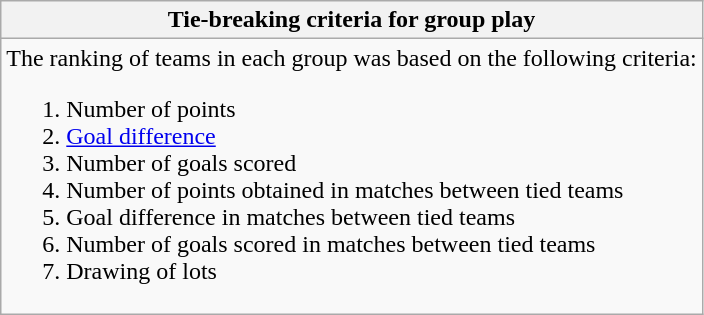<table class="wikitable collapsible collapsed">
<tr>
<th>Tie-breaking criteria for group play</th>
</tr>
<tr>
<td>The ranking of teams in each group was based on the following criteria:<br><ol><li>Number of points</li><li><a href='#'>Goal difference</a></li><li>Number of goals scored</li><li>Number of points obtained in matches between tied teams</li><li>Goal difference in matches between tied teams</li><li>Number of goals scored in matches between tied teams</li><li>Drawing of lots</li></ol></td>
</tr>
</table>
